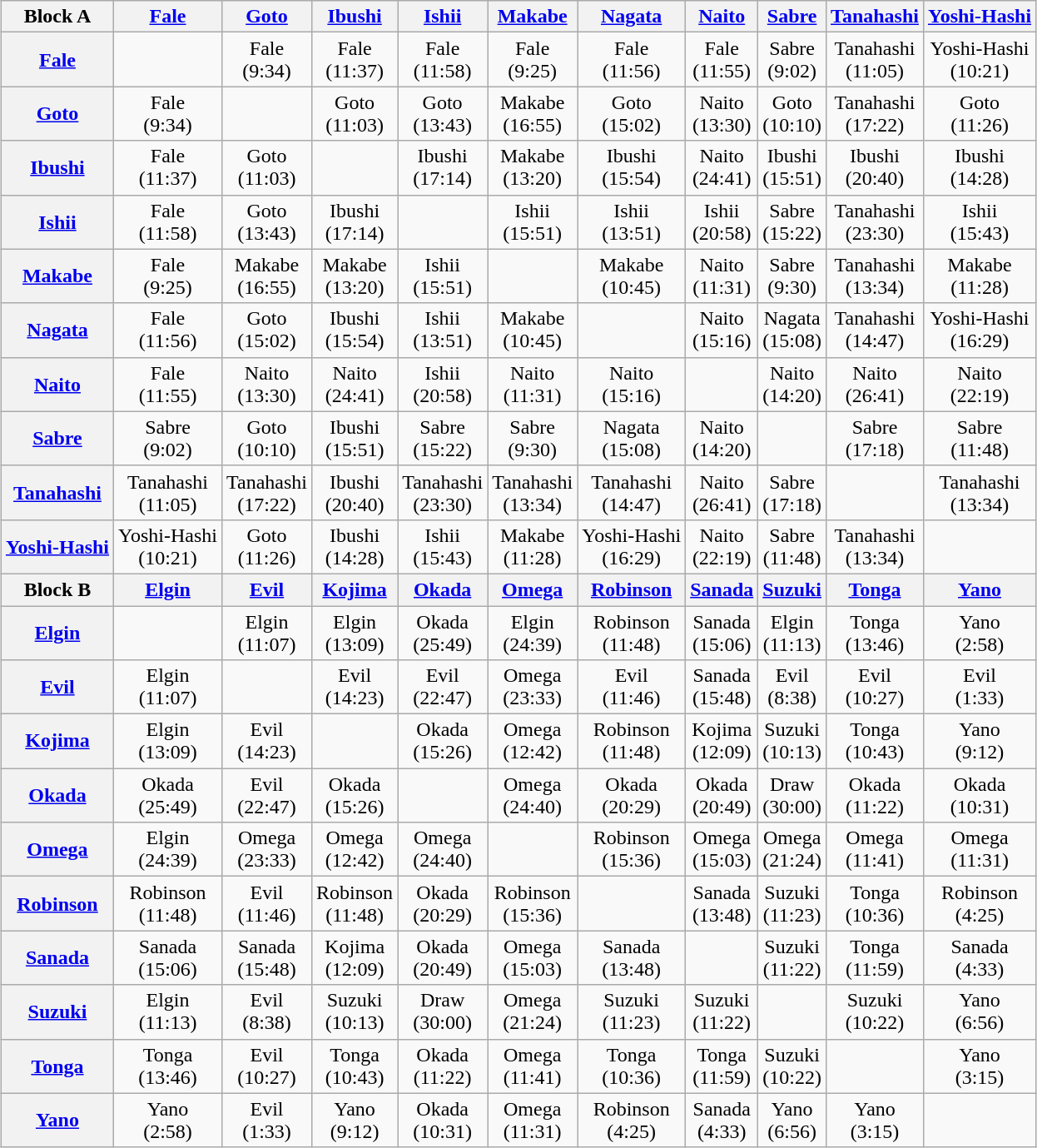<table class="wikitable" align=center style="margin: 1em auto 1em auto">
<tr align="center">
<th>Block A</th>
<th><a href='#'>Fale</a></th>
<th><a href='#'>Goto</a></th>
<th><a href='#'>Ibushi</a></th>
<th><a href='#'>Ishii</a></th>
<th><a href='#'>Makabe</a></th>
<th><a href='#'>Nagata</a></th>
<th><a href='#'>Naito</a></th>
<th><a href='#'>Sabre</a></th>
<th><a href='#'>Tanahashi</a></th>
<th><a href='#'>Yoshi-Hashi</a></th>
</tr>
<tr align="center">
<th><a href='#'>Fale</a></th>
<td></td>
<td>Fale<br>(9:34)</td>
<td>Fale<br>(11:37)</td>
<td>Fale<br>(11:58)</td>
<td>Fale<br>(9:25)</td>
<td>Fale<br>(11:56)</td>
<td>Fale<br>(11:55)</td>
<td>Sabre<br>(9:02)</td>
<td>Tanahashi<br>(11:05)</td>
<td>Yoshi-Hashi<br>(10:21)</td>
</tr>
<tr align="center">
<th><a href='#'>Goto</a></th>
<td>Fale<br>(9:34)</td>
<td></td>
<td>Goto<br>(11:03)</td>
<td>Goto<br>(13:43)</td>
<td>Makabe<br>(16:55)</td>
<td>Goto<br>(15:02)</td>
<td>Naito<br>(13:30)</td>
<td>Goto<br>(10:10)</td>
<td>Tanahashi<br>(17:22)</td>
<td>Goto<br>(11:26)</td>
</tr>
<tr align="center">
<th><a href='#'>Ibushi</a></th>
<td>Fale<br>(11:37)</td>
<td>Goto<br>(11:03)</td>
<td></td>
<td>Ibushi<br>(17:14)</td>
<td>Makabe<br>(13:20)</td>
<td>Ibushi<br>(15:54)</td>
<td>Naito<br>(24:41)</td>
<td>Ibushi<br>(15:51)</td>
<td>Ibushi<br>(20:40)</td>
<td>Ibushi<br>(14:28)</td>
</tr>
<tr align="center">
<th><a href='#'>Ishii</a></th>
<td>Fale<br>(11:58)</td>
<td>Goto<br>(13:43)</td>
<td>Ibushi<br>(17:14)</td>
<td></td>
<td>Ishii<br>(15:51)</td>
<td>Ishii<br>(13:51)</td>
<td>Ishii<br>(20:58)</td>
<td>Sabre<br>(15:22)</td>
<td>Tanahashi<br>(23:30)</td>
<td>Ishii<br>(15:43)</td>
</tr>
<tr align="center">
<th><a href='#'>Makabe</a></th>
<td>Fale<br>(9:25)</td>
<td>Makabe<br>(16:55)</td>
<td>Makabe<br>(13:20)</td>
<td>Ishii<br>(15:51)</td>
<td></td>
<td>Makabe<br>(10:45)</td>
<td>Naito<br>(11:31)</td>
<td>Sabre<br>(9:30)</td>
<td>Tanahashi<br>(13:34)</td>
<td>Makabe<br>(11:28)</td>
</tr>
<tr align="center">
<th><a href='#'>Nagata</a></th>
<td>Fale<br>(11:56)</td>
<td>Goto<br>(15:02)</td>
<td>Ibushi<br>(15:54)</td>
<td>Ishii<br>(13:51)</td>
<td>Makabe<br>(10:45)</td>
<td></td>
<td>Naito<br>(15:16)</td>
<td>Nagata<br>(15:08)</td>
<td>Tanahashi<br>(14:47)</td>
<td>Yoshi-Hashi<br>(16:29)</td>
</tr>
<tr align="center">
<th><a href='#'>Naito</a></th>
<td>Fale<br>(11:55)</td>
<td>Naito<br>(13:30)</td>
<td>Naito<br>(24:41)</td>
<td>Ishii<br>(20:58)</td>
<td>Naito<br>(11:31)</td>
<td>Naito<br>(15:16)</td>
<td></td>
<td>Naito<br>(14:20)</td>
<td>Naito<br>(26:41)</td>
<td>Naito<br>(22:19)</td>
</tr>
<tr align="center">
<th><a href='#'>Sabre</a></th>
<td>Sabre<br>(9:02)</td>
<td>Goto<br>(10:10)</td>
<td>Ibushi<br>(15:51)</td>
<td>Sabre<br>(15:22)</td>
<td>Sabre<br>(9:30)</td>
<td>Nagata<br>(15:08)</td>
<td>Naito<br>(14:20)</td>
<td></td>
<td>Sabre<br>(17:18)</td>
<td>Sabre<br>(11:48)</td>
</tr>
<tr align="center">
<th><a href='#'>Tanahashi</a></th>
<td>Tanahashi<br>(11:05)</td>
<td>Tanahashi<br>(17:22)</td>
<td>Ibushi<br>(20:40)</td>
<td>Tanahashi<br>(23:30)</td>
<td>Tanahashi<br>(13:34)</td>
<td>Tanahashi<br>(14:47)</td>
<td>Naito<br>(26:41)</td>
<td>Sabre<br>(17:18)</td>
<td></td>
<td>Tanahashi<br>(13:34)</td>
</tr>
<tr align="center">
<th><a href='#'>Yoshi-Hashi</a></th>
<td>Yoshi-Hashi<br>(10:21)</td>
<td>Goto<br>(11:26)</td>
<td>Ibushi<br>(14:28)</td>
<td>Ishii<br>(15:43)</td>
<td>Makabe<br>(11:28)</td>
<td>Yoshi-Hashi<br>(16:29)</td>
<td>Naito<br>(22:19)</td>
<td>Sabre<br>(11:48)</td>
<td>Tanahashi<br>(13:34)</td>
<td></td>
</tr>
<tr align="center">
<th>Block B</th>
<th><a href='#'>Elgin</a></th>
<th><a href='#'>Evil</a></th>
<th><a href='#'>Kojima</a></th>
<th><a href='#'>Okada</a></th>
<th><a href='#'>Omega</a></th>
<th><a href='#'>Robinson</a></th>
<th><a href='#'>Sanada</a></th>
<th><a href='#'>Suzuki</a></th>
<th><a href='#'>Tonga</a></th>
<th><a href='#'>Yano</a></th>
</tr>
<tr align="center">
<th><a href='#'>Elgin</a></th>
<td></td>
<td>Elgin<br>(11:07)</td>
<td>Elgin<br>(13:09)</td>
<td>Okada<br>(25:49)</td>
<td>Elgin<br>(24:39)</td>
<td>Robinson<br>(11:48)</td>
<td>Sanada<br>(15:06)</td>
<td>Elgin<br>(11:13)</td>
<td>Tonga<br>(13:46)</td>
<td>Yano<br>(2:58)</td>
</tr>
<tr align="center">
<th><a href='#'>Evil</a></th>
<td>Elgin<br>(11:07)</td>
<td></td>
<td>Evil<br>(14:23)</td>
<td>Evil<br>(22:47)</td>
<td>Omega<br>(23:33)</td>
<td>Evil<br>(11:46)</td>
<td>Sanada<br>(15:48)</td>
<td>Evil<br>(8:38)</td>
<td>Evil<br>(10:27)</td>
<td>Evil<br>(1:33)</td>
</tr>
<tr align="center">
<th><a href='#'>Kojima</a></th>
<td>Elgin<br>(13:09)</td>
<td>Evil<br>(14:23)</td>
<td></td>
<td>Okada<br>(15:26)</td>
<td>Omega<br>(12:42)</td>
<td>Robinson<br>(11:48)</td>
<td>Kojima<br>(12:09)</td>
<td>Suzuki<br>(10:13)</td>
<td>Tonga<br>(10:43)</td>
<td>Yano<br>(9:12)</td>
</tr>
<tr align="center">
<th><a href='#'>Okada</a></th>
<td>Okada<br>(25:49)</td>
<td>Evil<br>(22:47)</td>
<td>Okada<br>(15:26)</td>
<td></td>
<td>Omega<br>(24:40)</td>
<td>Okada<br>(20:29)</td>
<td>Okada<br>(20:49)</td>
<td>Draw<br>(30:00)</td>
<td>Okada<br>(11:22)</td>
<td>Okada<br>(10:31)</td>
</tr>
<tr align="center">
<th><a href='#'>Omega</a></th>
<td>Elgin<br>(24:39)</td>
<td>Omega<br>(23:33)</td>
<td>Omega<br>(12:42)</td>
<td>Omega<br>(24:40)</td>
<td></td>
<td>Robinson<br>(15:36)</td>
<td>Omega<br>(15:03)</td>
<td>Omega<br>(21:24)</td>
<td>Omega<br>(11:41)</td>
<td>Omega<br>(11:31)</td>
</tr>
<tr align="center">
<th><a href='#'>Robinson</a></th>
<td>Robinson<br>(11:48)</td>
<td>Evil<br>(11:46)</td>
<td>Robinson<br>(11:48)</td>
<td>Okada<br>(20:29)</td>
<td>Robinson<br>(15:36)</td>
<td></td>
<td>Sanada<br>(13:48)</td>
<td>Suzuki<br>(11:23)</td>
<td>Tonga<br>(10:36)</td>
<td>Robinson<br>(4:25)</td>
</tr>
<tr align="center">
<th><a href='#'>Sanada</a></th>
<td>Sanada<br>(15:06)</td>
<td>Sanada<br>(15:48)</td>
<td>Kojima<br>(12:09)</td>
<td>Okada<br>(20:49)</td>
<td>Omega<br>(15:03)</td>
<td>Sanada<br>(13:48)</td>
<td></td>
<td>Suzuki<br>(11:22)</td>
<td>Tonga<br>(11:59)</td>
<td>Sanada<br>(4:33)</td>
</tr>
<tr align="center">
<th><a href='#'>Suzuki</a></th>
<td>Elgin<br>(11:13)</td>
<td>Evil<br>(8:38)</td>
<td>Suzuki<br>(10:13)</td>
<td>Draw<br>(30:00)</td>
<td>Omega<br>(21:24)</td>
<td>Suzuki<br>(11:23)</td>
<td>Suzuki<br>(11:22)</td>
<td></td>
<td>Suzuki<br>(10:22)</td>
<td>Yano<br>(6:56)</td>
</tr>
<tr align="center">
<th><a href='#'>Tonga</a></th>
<td>Tonga<br>(13:46)</td>
<td>Evil<br>(10:27)</td>
<td>Tonga<br>(10:43)</td>
<td>Okada<br>(11:22)</td>
<td>Omega<br>(11:41)</td>
<td>Tonga<br>(10:36)</td>
<td>Tonga<br>(11:59)</td>
<td>Suzuki<br>(10:22)</td>
<td></td>
<td>Yano<br>(3:15)</td>
</tr>
<tr align="center">
<th><a href='#'>Yano</a></th>
<td>Yano<br>(2:58)</td>
<td>Evil<br>(1:33)</td>
<td>Yano<br>(9:12)</td>
<td>Okada<br>(10:31)</td>
<td>Omega<br>(11:31)</td>
<td>Robinson<br>(4:25)</td>
<td>Sanada<br>(4:33)</td>
<td>Yano<br>(6:56)</td>
<td>Yano<br>(3:15)</td>
<td></td>
</tr>
</table>
